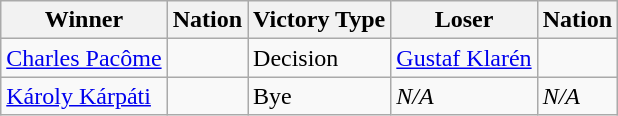<table class="wikitable sortable" style="text-align:left;">
<tr>
<th>Winner</th>
<th>Nation</th>
<th>Victory Type</th>
<th>Loser</th>
<th>Nation</th>
</tr>
<tr>
<td><a href='#'>Charles Pacôme</a></td>
<td></td>
<td>Decision</td>
<td><a href='#'>Gustaf Klarén</a></td>
<td></td>
</tr>
<tr>
<td><a href='#'>Károly Kárpáti</a></td>
<td></td>
<td>Bye</td>
<td><em>N/A</em></td>
<td><em>N/A</em></td>
</tr>
</table>
